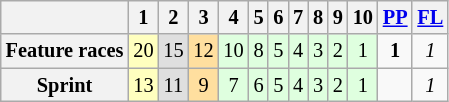<table class="wikitable" style="font-size: 85%;">
<tr>
<th></th>
<th>1</th>
<th>2</th>
<th>3</th>
<th>4</th>
<th>5</th>
<th>6</th>
<th>7</th>
<th>8</th>
<th>9</th>
<th>10</th>
<th><a href='#'>PP</a></th>
<th><a href='#'>FL</a></th>
</tr>
<tr align="center">
<th>Feature races</th>
<td style="background:#FFFFBF;">20</td>
<td style="background:#DFDFDF;">15</td>
<td style="background:#FFDF9F;">12</td>
<td style="background:#DFFFDF;">10</td>
<td style="background:#DFFFDF;">8</td>
<td style="background:#DFFFDF;">5</td>
<td style="background:#DFFFDF;">4</td>
<td style="background:#DFFFDF;">3</td>
<td style="background:#DFFFDF;">2</td>
<td style="background:#DFFFDF;">1</td>
<td><strong>1</strong></td>
<td><em>1</em></td>
</tr>
<tr align="center">
<th>Sprint</th>
<td style="background:#FFFFBF;">13</td>
<td style="background:#DFDFDF;">11</td>
<td style="background:#FFDF9F;">9</td>
<td style="background:#DFFFDF;">7</td>
<td style="background:#DFFFDF;">6</td>
<td style="background:#DFFFDF;">5</td>
<td style="background:#DFFFDF;">4</td>
<td style="background:#DFFFDF;">3</td>
<td style="background:#DFFFDF;">2</td>
<td style="background:#DFFFDF;">1</td>
<td></td>
<td><em>1</em></td>
</tr>
</table>
